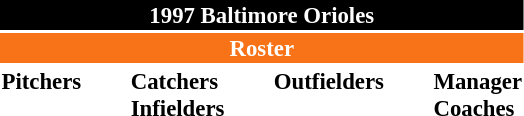<table class="toccolours" style="font-size: 95%;">
<tr>
<th colspan="10" style="background-color: black; color: #FFFFFF; text-align: center;">1997 Baltimore Orioles</th>
</tr>
<tr>
<td colspan="10" style="background-color: #F87217; color: white; text-align: center;"><strong>Roster</strong></td>
</tr>
<tr>
<td valign="top"><strong>Pitchers</strong><br>















</td>
<td width="25px"></td>
<td valign="top"><strong>Catchers</strong><br>




<strong>Infielders</strong>





</td>
<td width="25px"></td>
<td valign="top"><strong>Outfielders</strong><br>









</td>
<td width="25px"></td>
<td valign="top"><strong>Manager</strong><br>
<strong>Coaches</strong>





</td>
</tr>
</table>
